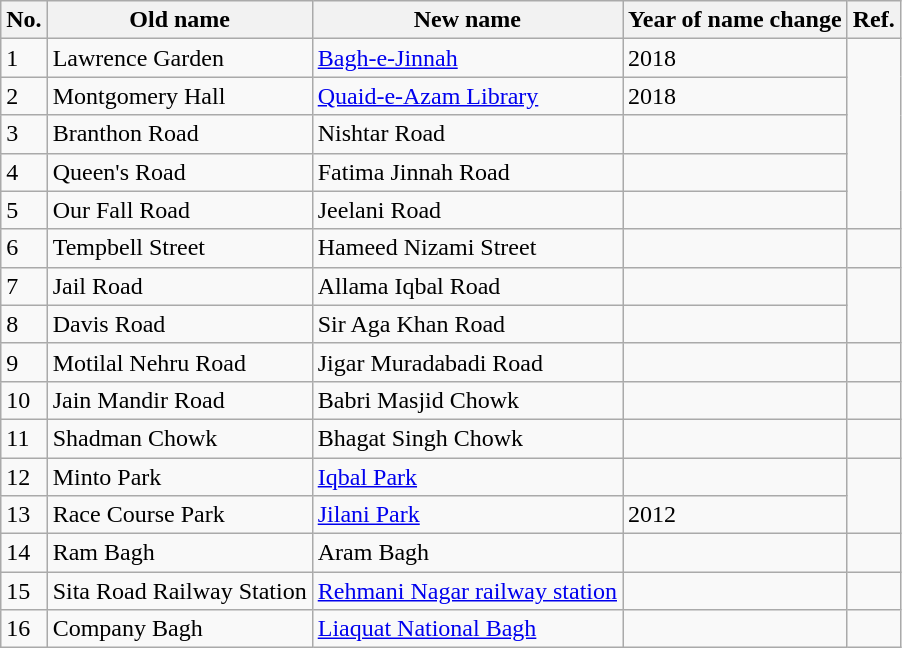<table class="wikitable">
<tr>
<th>No.</th>
<th>Old name</th>
<th>New name</th>
<th>Year of name change</th>
<th>Ref.</th>
</tr>
<tr>
<td>1</td>
<td>Lawrence Garden</td>
<td><a href='#'>Bagh-e-Jinnah</a></td>
<td>2018</td>
<td rowspan="5"></td>
</tr>
<tr>
<td>2</td>
<td>Montgomery Hall</td>
<td><a href='#'>Quaid-e-Azam Library</a></td>
<td>2018</td>
</tr>
<tr>
<td>3</td>
<td>Branthon Road</td>
<td>Nishtar Road</td>
<td></td>
</tr>
<tr>
<td>4</td>
<td>Queen's Road</td>
<td>Fatima Jinnah Road</td>
<td></td>
</tr>
<tr>
<td>5</td>
<td>Our Fall Road</td>
<td>Jeelani Road</td>
<td></td>
</tr>
<tr>
<td>6</td>
<td>Tempbell Street</td>
<td>Hameed Nizami Street</td>
<td></td>
<td></td>
</tr>
<tr>
<td>7</td>
<td>Jail Road</td>
<td>Allama Iqbal Road</td>
<td></td>
<td rowspan="2"></td>
</tr>
<tr>
<td>8</td>
<td>Davis Road</td>
<td>Sir Aga Khan Road</td>
<td></td>
</tr>
<tr>
<td>9</td>
<td>Motilal Nehru Road</td>
<td>Jigar Muradabadi Road</td>
<td></td>
<td></td>
</tr>
<tr>
<td>10</td>
<td>Jain Mandir Road</td>
<td>Babri Masjid Chowk</td>
<td></td>
<td></td>
</tr>
<tr>
<td>11</td>
<td>Shadman Chowk</td>
<td>Bhagat Singh Chowk</td>
<td></td>
<td></td>
</tr>
<tr>
<td>12</td>
<td>Minto Park</td>
<td><a href='#'>Iqbal Park</a></td>
<td></td>
<td rowspan="2"></td>
</tr>
<tr>
<td>13</td>
<td>Race Course Park</td>
<td><a href='#'>Jilani Park</a></td>
<td>2012</td>
</tr>
<tr>
<td>14</td>
<td>Ram Bagh</td>
<td>Aram Bagh</td>
<td></td>
<td></td>
</tr>
<tr>
<td>15</td>
<td>Sita Road Railway Station</td>
<td><a href='#'>Rehmani Nagar railway station</a></td>
<td></td>
<td></td>
</tr>
<tr>
<td>16</td>
<td>Company Bagh</td>
<td><a href='#'>Liaquat National Bagh</a></td>
<td></td>
<td></td>
</tr>
</table>
